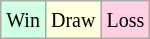<table class="wikitable">
<tr>
<td style="background:#d0ffe3;"><small>Win</small></td>
<td style="background:#ffffdd;"><small>Draw</small></td>
<td style="background:#ffd0e3;"><small>Loss</small></td>
</tr>
</table>
